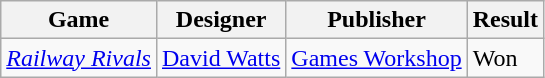<table class="wikitable">
<tr>
<th>Game</th>
<th>Designer</th>
<th>Publisher</th>
<th>Result</th>
</tr>
<tr>
<td><em><a href='#'>Railway Rivals</a></em></td>
<td><a href='#'>David Watts</a></td>
<td><a href='#'>Games Workshop</a></td>
<td>Won</td>
</tr>
</table>
